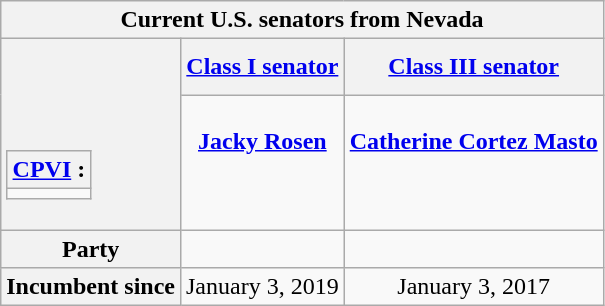<table class="wikitable floatright" style="text-align: center;">
<tr>
<th colspan=3>Current U.S. senators from Nevada</th>
</tr>
<tr>
<th rowspan=2><br><br><br><table class="wikitable">
<tr>
<th><a href='#'>CPVI</a> :</th>
</tr>
<tr>
<td></td>
</tr>
</table>
</th>
<th><a href='#'>Class I senator</a></th>
<th><a href='#'>Class III senator</a></th>
</tr>
<tr style="vertical-align: top;">
<td><br><strong><a href='#'>Jacky Rosen</a></strong><br><br></td>
<td><br><strong><a href='#'>Catherine Cortez Masto</a></strong><br><br></td>
</tr>
<tr>
<th>Party</th>
<td></td>
<td></td>
</tr>
<tr>
<th>Incumbent since</th>
<td>January 3, 2019</td>
<td>January 3, 2017</td>
</tr>
</table>
